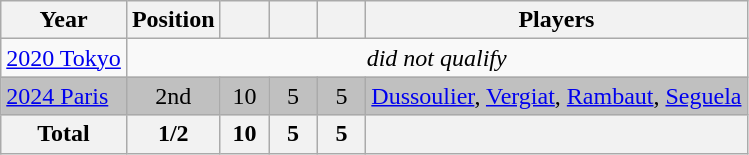<table class="wikitable" style="text-align: center;">
<tr>
<th>Year</th>
<th>Position</th>
<th width=25px></th>
<th width=25px></th>
<th width=25px></th>
<th>Players</th>
</tr>
<tr>
<td style="text-align: left;"> <a href='#'>2020 Tokyo</a></td>
<td colspan=5><em>did not qualify</em></td>
</tr>
<tr bgcolor=silver>
<td style="text-align: left;"> <a href='#'>2024 Paris</a></td>
<td>2nd</td>
<td>10</td>
<td>5</td>
<td>5</td>
<td><a href='#'>Dussoulier</a>, <a href='#'>Vergiat</a>, <a href='#'>Rambaut</a>, <a href='#'>Seguela</a></td>
</tr>
<tr>
<th>Total</th>
<th>1/2</th>
<th>10</th>
<th>5</th>
<th>5</th>
<th></th>
</tr>
</table>
